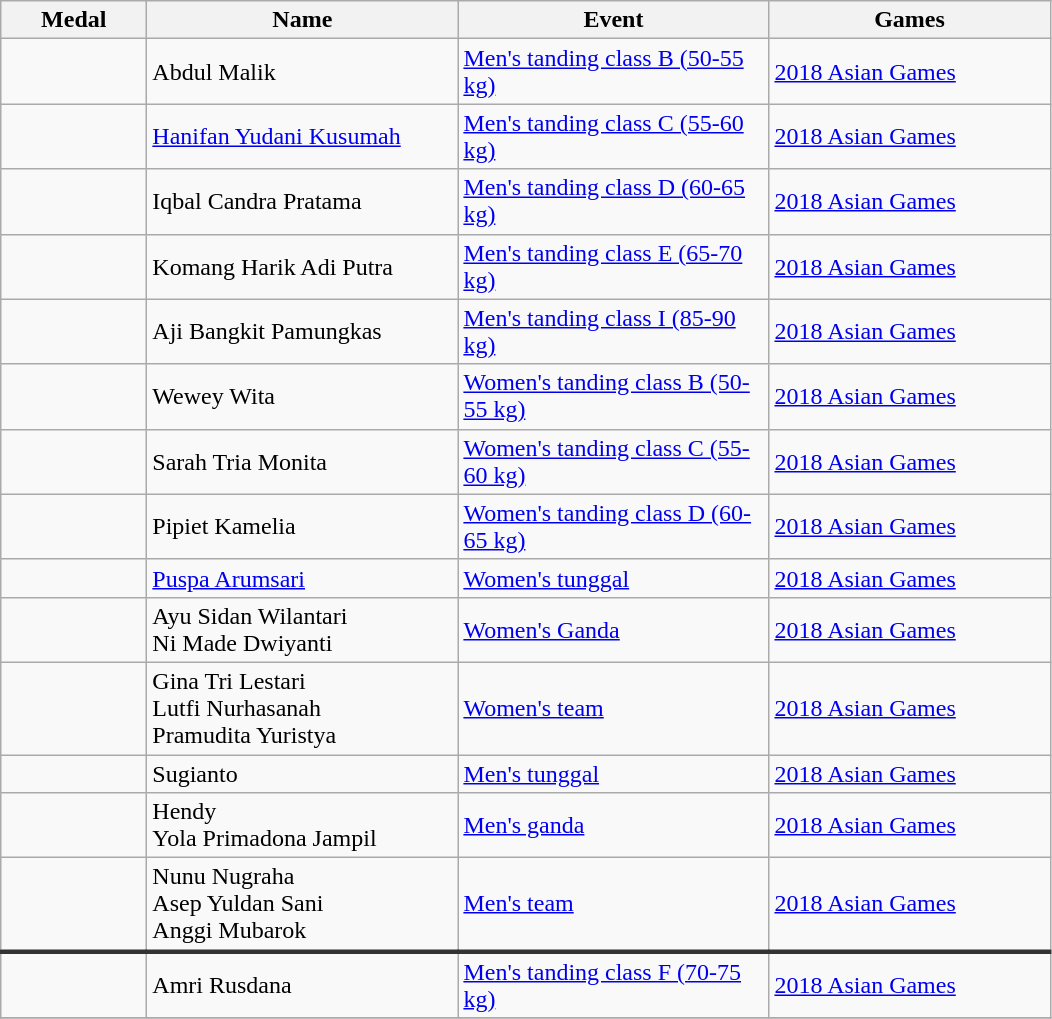<table class="wikitable sortable" style="font-size:100%">
<tr>
<th width="90">Medal</th>
<th width="200">Name</th>
<th width="200">Event</th>
<th width="180">Games</th>
</tr>
<tr>
<td></td>
<td>Abdul Malik</td>
<td><a href='#'>Men's tanding class B (50-55 kg)</a></td>
<td><a href='#'>2018 Asian Games</a></td>
</tr>
<tr>
<td></td>
<td><a href='#'>Hanifan Yudani Kusumah</a></td>
<td><a href='#'>Men's tanding class C (55-60 kg)</a></td>
<td><a href='#'>2018 Asian Games</a></td>
</tr>
<tr>
<td></td>
<td>Iqbal Candra Pratama</td>
<td><a href='#'>Men's tanding class D (60-65 kg)</a></td>
<td><a href='#'>2018 Asian Games</a></td>
</tr>
<tr>
<td></td>
<td>Komang Harik Adi Putra</td>
<td><a href='#'>Men's tanding class E (65-70 kg)</a></td>
<td><a href='#'>2018 Asian Games</a></td>
</tr>
<tr>
<td></td>
<td>Aji Bangkit Pamungkas</td>
<td><a href='#'>Men's tanding class I (85-90 kg)</a></td>
<td><a href='#'>2018 Asian Games</a></td>
</tr>
<tr>
<td></td>
<td>Wewey Wita</td>
<td><a href='#'>Women's tanding class B (50-55 kg)</a></td>
<td><a href='#'>2018 Asian Games</a></td>
</tr>
<tr>
<td></td>
<td>Sarah Tria Monita</td>
<td><a href='#'>Women's tanding class C (55-60 kg)</a></td>
<td><a href='#'>2018 Asian Games</a></td>
</tr>
<tr>
<td></td>
<td>Pipiet Kamelia</td>
<td><a href='#'>Women's tanding class D (60-65 kg)</a></td>
<td><a href='#'>2018 Asian Games</a></td>
</tr>
<tr>
<td></td>
<td><a href='#'>Puspa Arumsari</a></td>
<td><a href='#'>Women's tunggal</a></td>
<td><a href='#'>2018 Asian Games</a></td>
</tr>
<tr>
<td></td>
<td>Ayu Sidan Wilantari <br> Ni Made Dwiyanti</td>
<td><a href='#'>Women's Ganda</a></td>
<td><a href='#'>2018 Asian Games</a></td>
</tr>
<tr>
<td></td>
<td>Gina Tri Lestari <br> Lutfi Nurhasanah <br> Pramudita Yuristya</td>
<td><a href='#'>Women's team</a></td>
<td><a href='#'>2018 Asian Games</a></td>
</tr>
<tr>
<td></td>
<td>Sugianto</td>
<td><a href='#'>Men's tunggal</a></td>
<td><a href='#'>2018 Asian Games</a></td>
</tr>
<tr>
<td></td>
<td>Hendy <br> Yola Primadona Jampil</td>
<td><a href='#'>Men's ganda</a></td>
<td><a href='#'>2018 Asian Games</a></td>
</tr>
<tr>
<td></td>
<td>Nunu Nugraha <br> Asep Yuldan Sani <br> Anggi Mubarok</td>
<td><a href='#'>Men's team</a></td>
<td><a href='#'>2018 Asian Games</a></td>
</tr>
<tr style="border-top: 3px solid #333333;">
<td></td>
<td>Amri Rusdana</td>
<td><a href='#'>Men's tanding class F (70-75 kg)</a></td>
<td><a href='#'>2018 Asian Games</a></td>
</tr>
<tr>
</tr>
</table>
